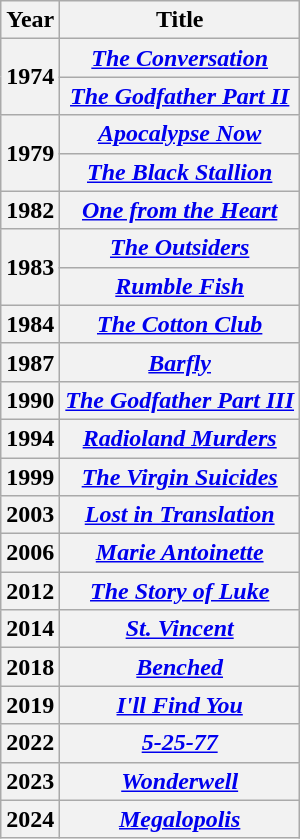<table class="wikitable">
<tr>
<th>Year</th>
<th>Title</th>
</tr>
<tr>
<th rowspan="2">1974</th>
<th><em><a href='#'>The Conversation</a></em></th>
</tr>
<tr>
<th><em><a href='#'>The Godfather Part II</a></em></th>
</tr>
<tr>
<th rowspan="2">1979</th>
<th><em><a href='#'>Apocalypse Now</a></em></th>
</tr>
<tr>
<th><em><a href='#'>The Black Stallion</a></em></th>
</tr>
<tr>
<th>1982</th>
<th><em><a href='#'>One from the Heart</a></em></th>
</tr>
<tr>
<th rowspan="2">1983</th>
<th><em><a href='#'>The Outsiders</a></em></th>
</tr>
<tr>
<th><em><a href='#'>Rumble Fish</a></em></th>
</tr>
<tr>
<th>1984</th>
<th><em><a href='#'>The Cotton Club</a></em></th>
</tr>
<tr>
<th>1987</th>
<th><em><a href='#'>Barfly</a></em></th>
</tr>
<tr>
<th>1990</th>
<th><em><a href='#'>The Godfather Part III</a></em></th>
</tr>
<tr>
<th>1994</th>
<th><em><a href='#'>Radioland Murders</a></em></th>
</tr>
<tr>
<th>1999</th>
<th><em><a href='#'>The Virgin Suicides</a></em></th>
</tr>
<tr>
<th>2003</th>
<th><em><a href='#'>Lost in Translation</a></em></th>
</tr>
<tr>
<th>2006</th>
<th><em><a href='#'>Marie Antoinette</a></em></th>
</tr>
<tr>
<th>2012</th>
<th><em><a href='#'>The Story of Luke</a></em></th>
</tr>
<tr>
<th>2014</th>
<th><em><a href='#'>St. Vincent</a></em></th>
</tr>
<tr>
<th>2018</th>
<th><em><a href='#'>Benched</a></em></th>
</tr>
<tr>
<th>2019</th>
<th><em><a href='#'>I'll Find You</a></em></th>
</tr>
<tr>
<th>2022</th>
<th><em><a href='#'>5-25-77</a></em></th>
</tr>
<tr>
<th>2023</th>
<th><em><a href='#'>Wonderwell</a></em></th>
</tr>
<tr>
<th>2024</th>
<th><em><a href='#'>Megalopolis</a></em></th>
</tr>
</table>
